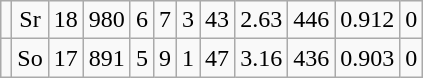<table class="wikitable sortable" style="text-align:center">
<tr>
<td align=left></td>
<td>Sr</td>
<td>18</td>
<td>980</td>
<td>6</td>
<td>7</td>
<td>3</td>
<td>43</td>
<td>2.63</td>
<td>446</td>
<td>0.912</td>
<td>0</td>
</tr>
<tr>
<td align=left></td>
<td>So</td>
<td>17</td>
<td>891</td>
<td>5</td>
<td>9</td>
<td>1</td>
<td>47</td>
<td>3.16</td>
<td>436</td>
<td>0.903</td>
<td>0</td>
</tr>
</table>
